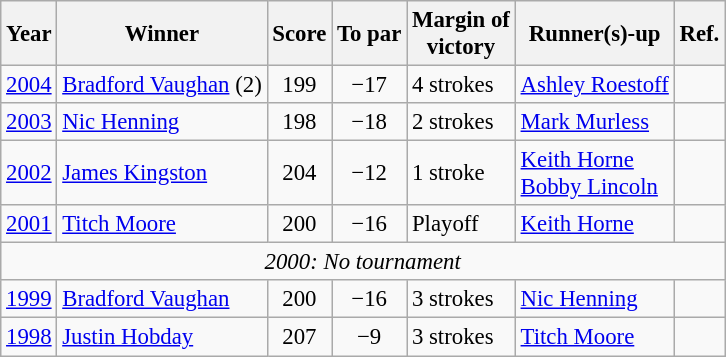<table class=wikitable style="font-size:95%">
<tr>
<th>Year</th>
<th>Winner</th>
<th>Score</th>
<th>To par</th>
<th>Margin of<br>victory</th>
<th>Runner(s)-up</th>
<th>Ref.</th>
</tr>
<tr>
<td><a href='#'>2004</a></td>
<td> <a href='#'>Bradford Vaughan</a> (2)</td>
<td align=center>199</td>
<td align=center>−17</td>
<td>4 strokes</td>
<td> <a href='#'>Ashley Roestoff</a></td>
<td></td>
</tr>
<tr>
<td><a href='#'>2003</a></td>
<td> <a href='#'>Nic Henning</a></td>
<td align=center>198</td>
<td align=center>−18</td>
<td>2 strokes</td>
<td> <a href='#'>Mark Murless</a></td>
<td></td>
</tr>
<tr>
<td><a href='#'>2002</a></td>
<td> <a href='#'>James Kingston</a></td>
<td align=center>204</td>
<td align=center>−12</td>
<td>1 stroke</td>
<td> <a href='#'>Keith Horne</a><br> <a href='#'>Bobby Lincoln</a></td>
<td></td>
</tr>
<tr>
<td><a href='#'>2001</a></td>
<td> <a href='#'>Titch Moore</a></td>
<td align=center>200</td>
<td align=center>−16</td>
<td>Playoff</td>
<td> <a href='#'>Keith Horne</a></td>
<td></td>
</tr>
<tr>
<td colspan=7 align=center><em>2000: No tournament</em></td>
</tr>
<tr>
<td><a href='#'>1999</a></td>
<td> <a href='#'>Bradford Vaughan</a></td>
<td align=center>200</td>
<td align=center>−16</td>
<td>3 strokes</td>
<td> <a href='#'>Nic Henning</a></td>
<td></td>
</tr>
<tr>
<td><a href='#'>1998</a></td>
<td> <a href='#'>Justin Hobday</a></td>
<td align=center>207</td>
<td align=center>−9</td>
<td>3 strokes</td>
<td> <a href='#'>Titch Moore</a></td>
<td></td>
</tr>
</table>
